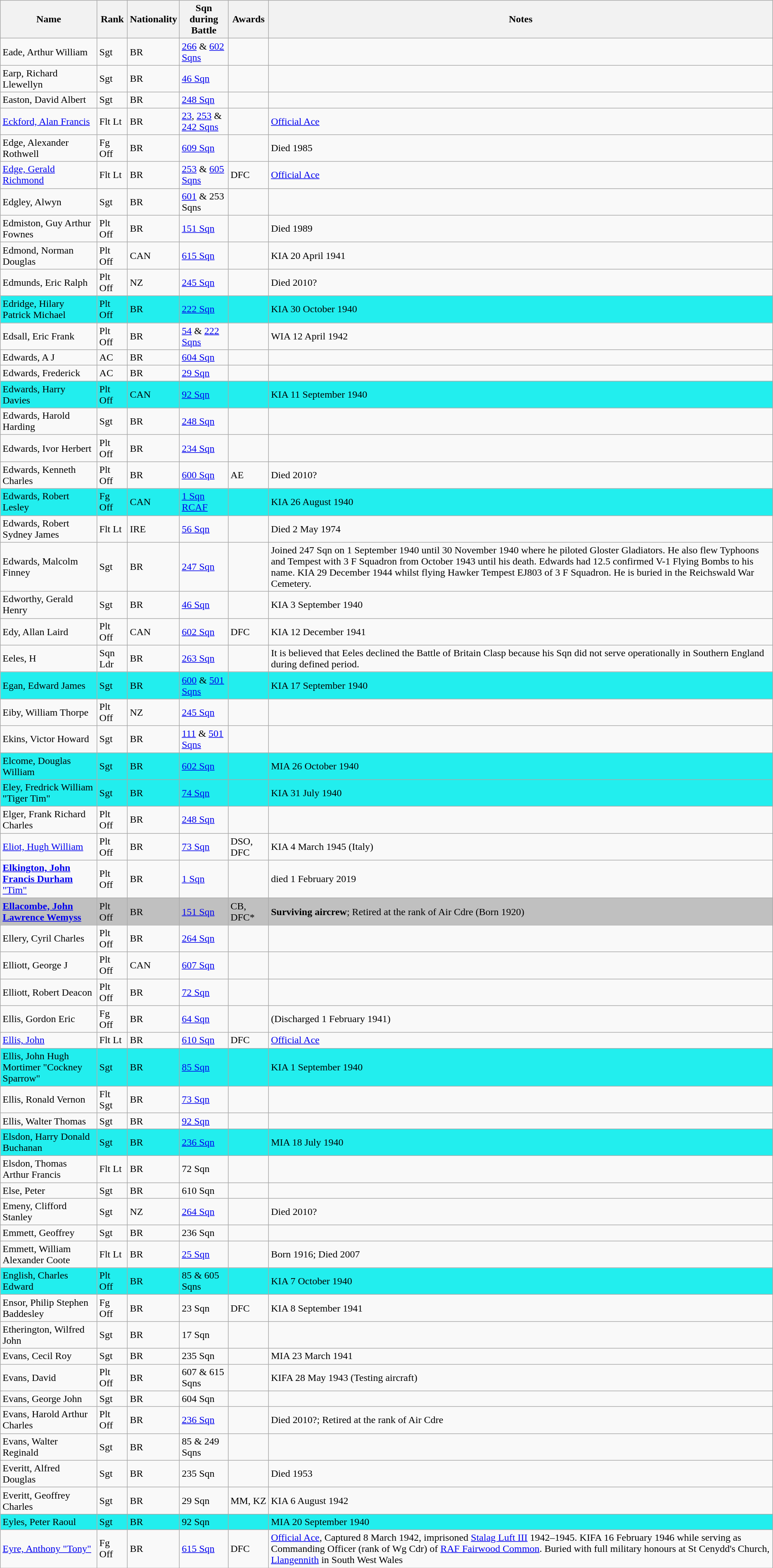<table class="wikitable">
<tr>
<th>Name</th>
<th>Rank</th>
<th>Nationality</th>
<th>Sqn during Battle</th>
<th>Awards</th>
<th>Notes</th>
</tr>
<tr>
<td>Eade, Arthur William</td>
<td>Sgt</td>
<td>BR</td>
<td><a href='#'>266</a> & <a href='#'>602 Sqns</a></td>
<td></td>
<td></td>
</tr>
<tr>
<td>Earp, Richard Llewellyn</td>
<td>Sgt</td>
<td>BR</td>
<td><a href='#'>46 Sqn</a></td>
<td></td>
<td></td>
</tr>
<tr>
<td>Easton, David Albert</td>
<td>Sgt</td>
<td>BR</td>
<td><a href='#'>248 Sqn</a></td>
<td></td>
<td></td>
</tr>
<tr>
<td><a href='#'>Eckford, Alan Francis</a></td>
<td>Flt Lt</td>
<td>BR</td>
<td><a href='#'>23</a>, <a href='#'>253</a> & <a href='#'>242 Sqns</a></td>
<td></td>
<td><a href='#'>Official Ace</a></td>
</tr>
<tr>
<td>Edge, Alexander Rothwell</td>
<td>Fg Off</td>
<td>BR</td>
<td><a href='#'>609 Sqn</a></td>
<td></td>
<td>Died 1985</td>
</tr>
<tr>
<td><a href='#'>Edge, Gerald Richmond</a></td>
<td>Flt Lt</td>
<td>BR</td>
<td><a href='#'>253</a> & <a href='#'>605 Sqns</a></td>
<td>DFC</td>
<td><a href='#'>Official Ace</a></td>
</tr>
<tr>
<td>Edgley, Alwyn</td>
<td>Sgt</td>
<td>BR</td>
<td><a href='#'>601</a> & 253 Sqns</td>
<td></td>
<td></td>
</tr>
<tr>
<td>Edmiston, Guy Arthur Fownes</td>
<td>Plt Off</td>
<td>BR</td>
<td><a href='#'>151 Sqn</a></td>
<td></td>
<td>Died 1989</td>
</tr>
<tr>
<td>Edmond, Norman Douglas</td>
<td>Plt Off</td>
<td>CAN</td>
<td><a href='#'>615 Sqn</a></td>
<td></td>
<td>KIA 20 April 1941</td>
</tr>
<tr>
<td>Edmunds, Eric Ralph</td>
<td>Plt Off</td>
<td>NZ</td>
<td><a href='#'>245 Sqn</a></td>
<td></td>
<td>Died 2010?</td>
</tr>
<tr style="background:#2ee;">
<td>Edridge, Hilary Patrick Michael</td>
<td>Plt Off</td>
<td>BR</td>
<td><a href='#'>222 Sqn</a></td>
<td></td>
<td>KIA 30 October 1940</td>
</tr>
<tr>
<td>Edsall, Eric Frank</td>
<td>Plt Off</td>
<td>BR</td>
<td><a href='#'>54</a> & <a href='#'>222 Sqns</a></td>
<td></td>
<td>WIA 12 April 1942</td>
</tr>
<tr>
<td>Edwards, A J</td>
<td>AC</td>
<td>BR</td>
<td><a href='#'>604 Sqn</a></td>
<td></td>
<td></td>
</tr>
<tr>
<td>Edwards, Frederick</td>
<td>AC</td>
<td>BR</td>
<td><a href='#'>29 Sqn</a></td>
<td></td>
<td></td>
</tr>
<tr style="background:#2ee;">
<td>Edwards, Harry Davies</td>
<td>Plt Off</td>
<td>CAN</td>
<td><a href='#'>92 Sqn</a></td>
<td></td>
<td>KIA 11 September 1940</td>
</tr>
<tr>
<td>Edwards, Harold Harding</td>
<td>Sgt</td>
<td>BR</td>
<td><a href='#'>248 Sqn</a></td>
<td></td>
<td></td>
</tr>
<tr>
<td>Edwards, Ivor Herbert</td>
<td>Plt Off</td>
<td>BR</td>
<td><a href='#'>234 Sqn</a></td>
<td></td>
<td></td>
</tr>
<tr>
<td>Edwards, Kenneth Charles</td>
<td>Plt Off</td>
<td>BR</td>
<td><a href='#'>600 Sqn</a></td>
<td>AE</td>
<td>Died 2010?</td>
</tr>
<tr style="background:#2ee;">
<td>Edwards, Robert Lesley</td>
<td>Fg Off</td>
<td>CAN</td>
<td><a href='#'>1 Sqn RCAF</a></td>
<td></td>
<td>KIA 26 August 1940</td>
</tr>
<tr>
<td>Edwards, Robert Sydney James</td>
<td>Flt Lt</td>
<td>IRE</td>
<td><a href='#'>56 Sqn</a></td>
<td></td>
<td>Died 2 May 1974</td>
</tr>
<tr>
<td>Edwards, Malcolm Finney</td>
<td>Sgt</td>
<td>BR</td>
<td><a href='#'>247 Sqn</a></td>
<td></td>
<td>Joined 247 Sqn on 1 September 1940 until 30 November 1940 where he piloted Gloster Gladiators. He also flew Typhoons and Tempest with 3 F Squadron from October 1943 until his death. Edwards had 12.5 confirmed V-1 Flying Bombs to his name. KIA 29 December 1944 whilst flying Hawker Tempest EJ803 of 3 F Squadron. He is buried in the Reichswald War Cemetery.</td>
</tr>
<tr>
<td>Edworthy, Gerald Henry</td>
<td>Sgt</td>
<td>BR</td>
<td><a href='#'>46 Sqn</a></td>
<td></td>
<td>KIA 3 September 1940</td>
</tr>
<tr>
<td>Edy, Allan Laird</td>
<td>Plt Off</td>
<td>CAN</td>
<td><a href='#'>602 Sqn</a></td>
<td>DFC</td>
<td>KIA 12 December 1941</td>
</tr>
<tr>
<td>Eeles, H</td>
<td>Sqn Ldr</td>
<td>BR</td>
<td><a href='#'>263 Sqn</a></td>
<td></td>
<td>It is believed that Eeles declined the Battle of Britain Clasp because his Sqn did not serve operationally in Southern England during defined period.</td>
</tr>
<tr style="background:#2ee;">
<td>Egan, Edward James</td>
<td>Sgt</td>
<td>BR</td>
<td><a href='#'>600</a> & <a href='#'>501 Sqns</a></td>
<td></td>
<td>KIA 17 September 1940</td>
</tr>
<tr>
<td>Eiby, William Thorpe</td>
<td>Plt Off</td>
<td>NZ</td>
<td><a href='#'>245 Sqn</a></td>
<td></td>
<td></td>
</tr>
<tr>
<td>Ekins, Victor Howard</td>
<td>Sgt</td>
<td>BR</td>
<td><a href='#'>111</a> & <a href='#'>501 Sqns</a></td>
<td></td>
<td></td>
</tr>
<tr style="background:#2ee;">
<td>Elcome, Douglas William</td>
<td>Sgt</td>
<td>BR</td>
<td><a href='#'>602 Sqn</a></td>
<td></td>
<td>MIA 26 October 1940</td>
</tr>
<tr style="background:#2ee;">
<td>Eley, Fredrick William "Tiger Tim"</td>
<td>Sgt</td>
<td>BR</td>
<td><a href='#'>74 Sqn</a></td>
<td></td>
<td>KIA 31 July 1940</td>
</tr>
<tr>
<td>Elger, Frank Richard Charles</td>
<td>Plt Off</td>
<td>BR</td>
<td><a href='#'>248 Sqn</a></td>
<td></td>
<td></td>
</tr>
<tr>
<td><a href='#'>Eliot, Hugh William</a></td>
<td>Plt Off</td>
<td>BR</td>
<td><a href='#'>73 Sqn</a></td>
<td>DSO, DFC</td>
<td>KIA 4 March 1945 (Italy)</td>
</tr>
<tr>
<td><a href='#'><strong>Elkington, John Francis Durham</strong> "Tim"</a></td>
<td>Plt Off</td>
<td>BR</td>
<td><a href='#'>1 Sqn</a></td>
<td></td>
<td>died 1 February 2019</td>
</tr>
<tr style="background:silver;">
<td><strong><a href='#'>Ellacombe, John Lawrence Wemyss</a></strong></td>
<td>Plt Off</td>
<td>BR</td>
<td><a href='#'>151 Sqn</a></td>
<td>CB, DFC*</td>
<td><strong>Surviving aircrew</strong>; Retired at the rank of Air Cdre (Born 1920)</td>
</tr>
<tr>
<td>Ellery, Cyril Charles</td>
<td>Plt Off</td>
<td>BR</td>
<td><a href='#'>264 Sqn</a></td>
<td></td>
<td></td>
</tr>
<tr>
<td>Elliott, George J</td>
<td>Plt Off</td>
<td>CAN</td>
<td><a href='#'>607 Sqn</a></td>
<td></td>
<td></td>
</tr>
<tr>
<td>Elliott, Robert Deacon</td>
<td>Plt Off</td>
<td>BR</td>
<td><a href='#'>72 Sqn</a></td>
<td></td>
<td></td>
</tr>
<tr>
<td>Ellis, Gordon Eric</td>
<td>Fg Off</td>
<td>BR</td>
<td><a href='#'>64 Sqn</a></td>
<td></td>
<td>(Discharged 1 February 1941)</td>
</tr>
<tr>
<td><a href='#'>Ellis, John</a></td>
<td>Flt Lt</td>
<td>BR</td>
<td><a href='#'>610 Sqn</a></td>
<td>DFC</td>
<td><a href='#'>Official Ace</a></td>
</tr>
<tr style="background:#2ee;">
<td>Ellis, John Hugh Mortimer "Cockney Sparrow"</td>
<td>Sgt</td>
<td>BR</td>
<td><a href='#'>85 Sqn</a></td>
<td></td>
<td>KIA 1 September 1940</td>
</tr>
<tr>
<td>Ellis, Ronald Vernon</td>
<td>Flt Sgt</td>
<td>BR</td>
<td><a href='#'>73 Sqn</a></td>
<td></td>
<td></td>
</tr>
<tr>
<td>Ellis, Walter Thomas</td>
<td>Sgt</td>
<td>BR</td>
<td><a href='#'>92 Sqn</a></td>
<td></td>
<td></td>
</tr>
<tr style="background:#2ee;">
<td>Elsdon, Harry Donald Buchanan</td>
<td>Sgt</td>
<td>BR</td>
<td><a href='#'>236 Sqn</a></td>
<td></td>
<td>MIA 18 July 1940</td>
</tr>
<tr>
<td>Elsdon, Thomas Arthur Francis</td>
<td>Flt Lt</td>
<td>BR</td>
<td>72 Sqn</td>
<td></td>
<td></td>
</tr>
<tr>
<td>Else, Peter</td>
<td>Sgt</td>
<td>BR</td>
<td>610 Sqn</td>
<td></td>
<td></td>
</tr>
<tr>
<td>Emeny, Clifford Stanley</td>
<td>Sgt</td>
<td>NZ</td>
<td><a href='#'>264 Sqn</a></td>
<td></td>
<td>Died 2010?</td>
</tr>
<tr>
<td>Emmett, Geoffrey</td>
<td>Sgt</td>
<td>BR</td>
<td>236 Sqn</td>
<td></td>
<td></td>
</tr>
<tr>
<td>Emmett, William Alexander Coote</td>
<td>Flt Lt</td>
<td>BR</td>
<td><a href='#'>25 Sqn</a></td>
<td></td>
<td>Born 1916; Died 2007</td>
</tr>
<tr style="background:#2ee;">
<td>English, Charles Edward</td>
<td>Plt Off</td>
<td>BR</td>
<td>85 & 605 Sqns</td>
<td></td>
<td>KIA 7 October 1940</td>
</tr>
<tr>
<td>Ensor, Philip Stephen Baddesley</td>
<td>Fg Off</td>
<td>BR</td>
<td>23 Sqn</td>
<td>DFC</td>
<td>KIA 8 September 1941</td>
</tr>
<tr>
<td>Etherington, Wilfred John</td>
<td>Sgt</td>
<td>BR</td>
<td>17 Sqn</td>
<td></td>
<td></td>
</tr>
<tr>
<td>Evans, Cecil Roy</td>
<td>Sgt</td>
<td>BR</td>
<td>235 Sqn</td>
<td></td>
<td>MIA 23 March 1941</td>
</tr>
<tr>
<td>Evans, David</td>
<td>Plt Off</td>
<td>BR</td>
<td>607 & 615 Sqns</td>
<td></td>
<td>KIFA 28 May 1943 (Testing aircraft)</td>
</tr>
<tr>
<td>Evans, George John</td>
<td>Sgt</td>
<td>BR</td>
<td>604 Sqn</td>
<td></td>
<td></td>
</tr>
<tr>
<td>Evans, Harold Arthur Charles</td>
<td>Plt Off</td>
<td>BR</td>
<td><a href='#'>236 Sqn</a></td>
<td></td>
<td>Died 2010?; Retired at the rank of Air Cdre</td>
</tr>
<tr>
<td>Evans, Walter Reginald</td>
<td>Sgt</td>
<td>BR</td>
<td>85 & 249 Sqns</td>
<td></td>
<td></td>
</tr>
<tr>
<td>Everitt, Alfred Douglas</td>
<td>Sgt</td>
<td>BR</td>
<td>235 Sqn</td>
<td></td>
<td>Died 1953</td>
</tr>
<tr>
<td>Everitt, Geoffrey Charles</td>
<td>Sgt</td>
<td>BR</td>
<td>29 Sqn</td>
<td>MM, KZ</td>
<td>KIA 6 August 1942</td>
</tr>
<tr style="background:#2ee;">
<td>Eyles, Peter Raoul</td>
<td>Sgt</td>
<td>BR</td>
<td>92 Sqn</td>
<td></td>
<td>MIA 20 September 1940</td>
</tr>
<tr>
<td><a href='#'>Eyre, Anthony "Tony"</a></td>
<td>Fg Off</td>
<td>BR</td>
<td><a href='#'>615 Sqn</a></td>
<td>DFC</td>
<td><a href='#'>Official Ace</a>, Captured 8 March 1942, imprisoned <a href='#'>Stalag Luft III</a> 1942–1945. KIFA 16 February 1946 while serving as Commanding Officer (rank of Wg Cdr) of <a href='#'>RAF Fairwood Common</a>. Buried with full military honours at St Cenydd's Church, <a href='#'>Llangennith</a> in South West Wales</td>
</tr>
</table>
